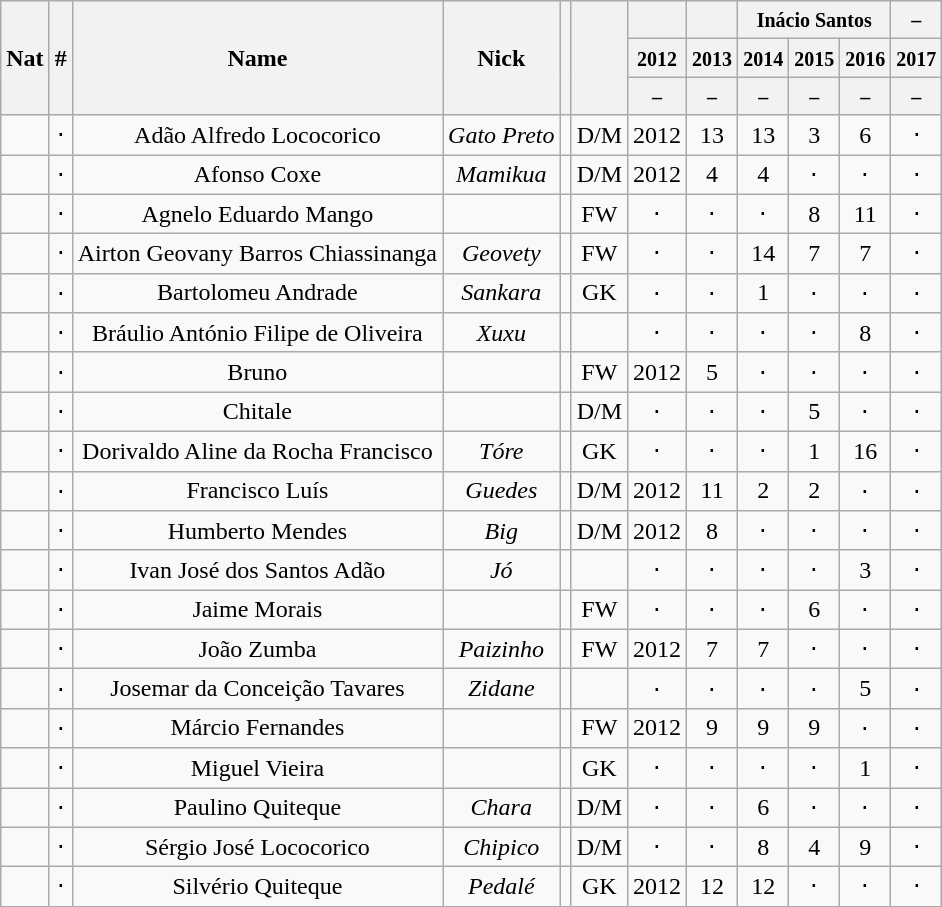<table class="wikitable plainrowheaders sortable" style="text-align:center">
<tr>
<th scope="col" rowspan="3">Nat</th>
<th scope="col" rowspan="3">#</th>
<th scope="col" rowspan="3">Name</th>
<th scope="col" rowspan="3">Nick</th>
<th scope="col" rowspan="3"></th>
<th scope="col" rowspan="3"></th>
<th colspan="1"><small></small></th>
<th colspan="1"><small></small></th>
<th colspan="3"><small>Inácio Santos</small></th>
<th colspan="1"><small>–</small></th>
</tr>
<tr>
<th colspan="1"><small>2012</small></th>
<th colspan="1"><small>2013</small></th>
<th colspan="1"><small>2014</small></th>
<th colspan="1"><small>2015</small></th>
<th colspan="1"><small>2016</small></th>
<th colspan="1"><small>2017</small></th>
</tr>
<tr>
<th scope="col" rowspan="1"><small>–</small></th>
<th scope="col" rowspan="1"><small>–</small></th>
<th scope="col" rowspan="1"><small>–</small></th>
<th scope="col" rowspan="1"><small>–</small></th>
<th scope="col" rowspan="1"><small>–</small></th>
<th scope="col" rowspan="1"><small>–</small></th>
</tr>
<tr>
<td></td>
<td>⋅</td>
<td>Adão Alfredo Lococorico</td>
<td><em>Gato Preto</em></td>
<td></td>
<td data-sort-value="2">D/M</td>
<td>2012</td>
<td>13</td>
<td>13</td>
<td data-sort-value="03">3</td>
<td data-sort-value="06">6</td>
<td>⋅</td>
</tr>
<tr>
<td></td>
<td>⋅</td>
<td>Afonso Coxe</td>
<td><em>Mamikua</em></td>
<td></td>
<td data-sort-value="2">D/M</td>
<td>2012</td>
<td data-sort-value="04">4</td>
<td data-sort-value="04">4</td>
<td>⋅</td>
<td>⋅</td>
<td>⋅</td>
</tr>
<tr>
<td></td>
<td>⋅</td>
<td>Agnelo Eduardo Mango</td>
<td></td>
<td></td>
<td>FW</td>
<td>⋅</td>
<td>⋅</td>
<td>⋅</td>
<td data-sort-value="08">8</td>
<td>11</td>
<td>⋅</td>
</tr>
<tr>
<td></td>
<td>⋅</td>
<td>Airton Geovany Barros Chiassinanga</td>
<td><em>Geovety</em></td>
<td></td>
<td>FW</td>
<td>⋅</td>
<td>⋅</td>
<td>14</td>
<td data-sort-value="07">7</td>
<td data-sort-value="07">7</td>
<td>⋅</td>
</tr>
<tr>
<td></td>
<td>⋅</td>
<td>Bartolomeu Andrade</td>
<td><em>Sankara</em></td>
<td></td>
<td data-sort-value="1">GK</td>
<td>⋅</td>
<td>⋅</td>
<td data-sort-value="01">1</td>
<td>⋅</td>
<td>⋅</td>
<td>⋅</td>
</tr>
<tr>
<td></td>
<td>⋅</td>
<td data-sort-value="Braulio">Bráulio António Filipe de Oliveira</td>
<td><em>Xuxu</em></td>
<td></td>
<td></td>
<td>⋅</td>
<td>⋅</td>
<td>⋅</td>
<td>⋅</td>
<td data-sort-value="08">8</td>
<td>⋅</td>
</tr>
<tr>
<td></td>
<td>⋅</td>
<td>Bruno</td>
<td></td>
<td></td>
<td>FW</td>
<td>2012</td>
<td data-sort-value="05">5</td>
<td>⋅</td>
<td>⋅</td>
<td>⋅</td>
<td>⋅</td>
</tr>
<tr>
<td></td>
<td>⋅</td>
<td>Chitale</td>
<td></td>
<td></td>
<td data-sort-value="2">D/M</td>
<td>⋅</td>
<td>⋅</td>
<td>⋅</td>
<td data-sort-value="05">5</td>
<td>⋅</td>
<td>⋅</td>
</tr>
<tr>
<td></td>
<td>⋅</td>
<td>Dorivaldo Aline da Rocha Francisco</td>
<td><em>Tóre</em></td>
<td></td>
<td data-sort-value="1">GK</td>
<td>⋅</td>
<td>⋅</td>
<td>⋅</td>
<td data-sort-value="01">1</td>
<td>16</td>
<td>⋅</td>
</tr>
<tr>
<td></td>
<td>⋅</td>
<td>Francisco Luís</td>
<td><em>Guedes</em></td>
<td></td>
<td data-sort-value="2">D/M</td>
<td>2012</td>
<td>11</td>
<td data-sort-value="02">2</td>
<td data-sort-value="02">2</td>
<td>⋅</td>
<td>⋅</td>
</tr>
<tr>
<td></td>
<td>⋅</td>
<td>Humberto Mendes</td>
<td><em>Big</em></td>
<td></td>
<td data-sort-value="2">D/M</td>
<td>2012</td>
<td data-sort-value="08">8</td>
<td>⋅</td>
<td>⋅</td>
<td>⋅</td>
<td>⋅</td>
</tr>
<tr>
<td></td>
<td>⋅</td>
<td>Ivan José dos Santos Adão</td>
<td><em>Jó</em></td>
<td></td>
<td></td>
<td>⋅</td>
<td>⋅</td>
<td>⋅</td>
<td>⋅</td>
<td data-sort-value="03">3</td>
<td>⋅</td>
</tr>
<tr>
<td></td>
<td>⋅</td>
<td>Jaime Morais</td>
<td></td>
<td></td>
<td>FW</td>
<td>⋅</td>
<td>⋅</td>
<td>⋅</td>
<td data-sort-value="06">6</td>
<td>⋅</td>
<td>⋅</td>
</tr>
<tr>
<td></td>
<td>⋅</td>
<td data-sort-value="Joao">João Zumba</td>
<td><em>Paizinho</em></td>
<td></td>
<td>FW</td>
<td>2012</td>
<td data-sort-value="07">7</td>
<td data-sort-value="07">7</td>
<td>⋅</td>
<td>⋅</td>
<td>⋅</td>
</tr>
<tr>
<td></td>
<td>⋅</td>
<td>Josemar da Conceição Tavares</td>
<td><em>Zidane</em></td>
<td></td>
<td></td>
<td>⋅</td>
<td>⋅</td>
<td>⋅</td>
<td>⋅</td>
<td data-sort-value="05">5</td>
<td>⋅</td>
</tr>
<tr>
<td></td>
<td>⋅</td>
<td>Márcio Fernandes</td>
<td></td>
<td></td>
<td>FW</td>
<td>2012</td>
<td data-sort-value="09">9</td>
<td data-sort-value="09">9</td>
<td data-sort-value="09">9</td>
<td>⋅</td>
<td>⋅</td>
</tr>
<tr>
<td></td>
<td>⋅</td>
<td>Miguel Vieira</td>
<td></td>
<td></td>
<td data-sort-value="1">GK</td>
<td>⋅</td>
<td>⋅</td>
<td>⋅</td>
<td>⋅</td>
<td data-sort-value="01">1</td>
<td>⋅</td>
</tr>
<tr>
<td></td>
<td>⋅</td>
<td>Paulino Quiteque</td>
<td><em>Chara</em></td>
<td></td>
<td data-sort-value="2">D/M</td>
<td>⋅</td>
<td>⋅</td>
<td data-sort-value="06">6</td>
<td>⋅</td>
<td>⋅</td>
<td>⋅</td>
</tr>
<tr>
<td></td>
<td>⋅</td>
<td>Sérgio José Lococorico</td>
<td><em>Chipico</em></td>
<td></td>
<td data-sort-value="2">D/M</td>
<td>⋅</td>
<td>⋅</td>
<td data-sort-value="08">8</td>
<td data-sort-value="04">4</td>
<td data-sort-value="09">9</td>
<td>⋅</td>
</tr>
<tr>
<td></td>
<td>⋅</td>
<td>Silvério Quiteque</td>
<td><em>Pedalé</em></td>
<td></td>
<td data-sort-value="1">GK</td>
<td>2012</td>
<td>12</td>
<td>12</td>
<td>⋅</td>
<td>⋅</td>
<td>⋅</td>
</tr>
</table>
